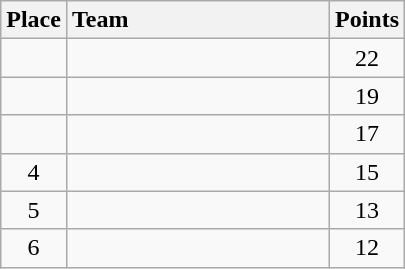<table class="wikitable" style="text-align:center; margin-top:0; margin-bottom:0;">
<tr>
<th>Place</th>
<th style="width:10.5em; text-align:left;">Team</th>
<th>Points</th>
</tr>
<tr>
<td></td>
<td align=left></td>
<td>22</td>
</tr>
<tr>
<td></td>
<td align=left></td>
<td>19</td>
</tr>
<tr>
<td></td>
<td align=left></td>
<td>17</td>
</tr>
<tr>
<td>4</td>
<td align=left></td>
<td>15</td>
</tr>
<tr>
<td>5</td>
<td align=left></td>
<td>13</td>
</tr>
<tr>
<td>6</td>
<td align=left></td>
<td>12</td>
</tr>
</table>
